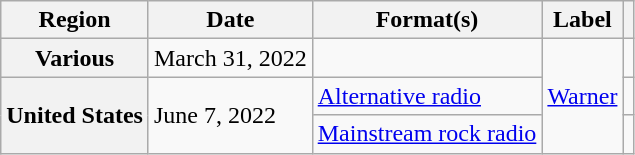<table class="wikitable plainrowheaders">
<tr>
<th scope="col">Region</th>
<th scope="col">Date</th>
<th scope="col">Format(s)</th>
<th scope="col">Label</th>
<th scope="col"></th>
</tr>
<tr>
<th scope="row">Various</th>
<td>March 31, 2022</td>
<td></td>
<td rowspan="3"><a href='#'>Warner</a></td>
<td align="center"></td>
</tr>
<tr>
<th scope="row" rowspan="2">United States</th>
<td rowspan="2">June 7, 2022</td>
<td><a href='#'>Alternative radio</a></td>
<td align="center"></td>
</tr>
<tr>
<td><a href='#'>Mainstream rock radio</a></td>
<td align="center"></td>
</tr>
</table>
